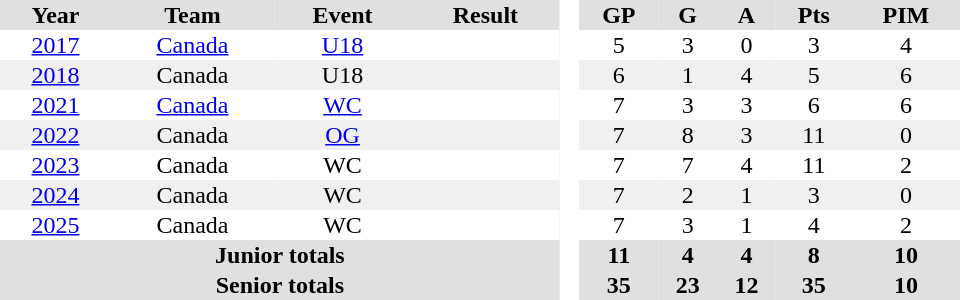<table border="0" cellpadding="1" cellspacing="0" style="text-align:center; width:40em">
<tr ALIGN="center" bgcolor="#e0e0e0">
<th>Year</th>
<th>Team</th>
<th>Event</th>
<th>Result</th>
<th rowspan="99" bgcolor="#ffffff"> </th>
<th>GP</th>
<th>G</th>
<th>A</th>
<th>Pts</th>
<th>PIM</th>
</tr>
<tr>
<td><a href='#'>2017</a></td>
<td><a href='#'>Canada</a></td>
<td><a href='#'>U18</a></td>
<td></td>
<td>5</td>
<td>3</td>
<td>0</td>
<td>3</td>
<td>4</td>
</tr>
<tr bgcolor="#f0f0f0">
<td><a href='#'>2018</a></td>
<td>Canada</td>
<td>U18</td>
<td></td>
<td>6</td>
<td>1</td>
<td>4</td>
<td>5</td>
<td>6</td>
</tr>
<tr>
<td><a href='#'>2021</a></td>
<td><a href='#'>Canada</a></td>
<td><a href='#'>WC</a></td>
<td></td>
<td>7</td>
<td>3</td>
<td>3</td>
<td>6</td>
<td>6</td>
</tr>
<tr bgcolor="#f0f0f0">
<td><a href='#'>2022</a></td>
<td>Canada</td>
<td><a href='#'>OG</a></td>
<td></td>
<td>7</td>
<td>8</td>
<td>3</td>
<td>11</td>
<td>0</td>
</tr>
<tr>
<td><a href='#'>2023</a></td>
<td>Canada</td>
<td>WC</td>
<td></td>
<td>7</td>
<td>7</td>
<td>4</td>
<td>11</td>
<td>2</td>
</tr>
<tr bgcolor="#f0f0f0">
<td><a href='#'>2024</a></td>
<td>Canada</td>
<td>WC</td>
<td></td>
<td>7</td>
<td>2</td>
<td>1</td>
<td>3</td>
<td>0</td>
</tr>
<tr>
<td><a href='#'>2025</a></td>
<td>Canada</td>
<td>WC</td>
<td></td>
<td>7</td>
<td>3</td>
<td>1</td>
<td>4</td>
<td>2</td>
</tr>
<tr bgcolor="#e0e0e0">
<th colspan=4>Junior totals</th>
<th>11</th>
<th>4</th>
<th>4</th>
<th>8</th>
<th>10</th>
</tr>
<tr bgcolor="#e0e0e0">
<th colspan=4>Senior totals</th>
<th>35</th>
<th>23</th>
<th>12</th>
<th>35</th>
<th>10</th>
</tr>
</table>
